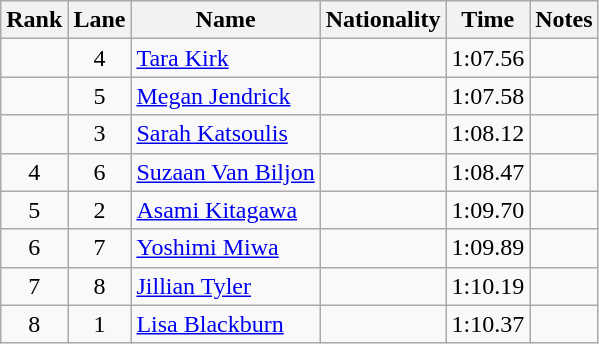<table class="wikitable sortable" style="text-align:center">
<tr>
<th>Rank</th>
<th>Lane</th>
<th>Name</th>
<th>Nationality</th>
<th>Time</th>
<th>Notes</th>
</tr>
<tr>
<td></td>
<td>4</td>
<td align=left><a href='#'>Tara Kirk</a></td>
<td align=left></td>
<td>1:07.56</td>
<td></td>
</tr>
<tr>
<td></td>
<td>5</td>
<td align=left><a href='#'>Megan Jendrick</a></td>
<td align=left></td>
<td>1:07.58</td>
<td></td>
</tr>
<tr>
<td></td>
<td>3</td>
<td align=left><a href='#'>Sarah Katsoulis</a></td>
<td align=left></td>
<td>1:08.12</td>
<td></td>
</tr>
<tr>
<td>4</td>
<td>6</td>
<td align=left><a href='#'>Suzaan Van Biljon</a></td>
<td align=left></td>
<td>1:08.47</td>
<td></td>
</tr>
<tr>
<td>5</td>
<td>2</td>
<td align=left><a href='#'>Asami Kitagawa</a></td>
<td align=left></td>
<td>1:09.70</td>
<td></td>
</tr>
<tr>
<td>6</td>
<td>7</td>
<td align=left><a href='#'>Yoshimi Miwa</a></td>
<td align=left></td>
<td>1:09.89</td>
<td></td>
</tr>
<tr>
<td>7</td>
<td>8</td>
<td align=left><a href='#'>Jillian Tyler</a></td>
<td align=left></td>
<td>1:10.19</td>
<td></td>
</tr>
<tr>
<td>8</td>
<td>1</td>
<td align=left><a href='#'>Lisa Blackburn</a></td>
<td align=left></td>
<td>1:10.37</td>
<td></td>
</tr>
</table>
